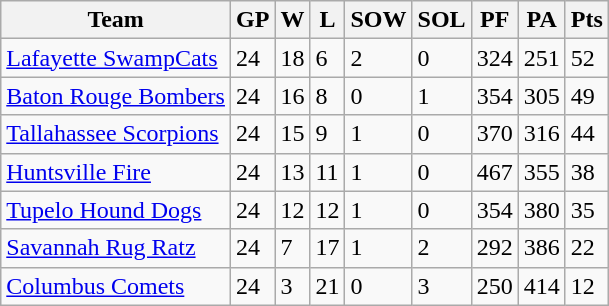<table class="wikitable">
<tr>
<th>Team</th>
<th>GP</th>
<th>W</th>
<th>L</th>
<th>SOW</th>
<th>SOL</th>
<th>PF</th>
<th>PA</th>
<th>Pts</th>
</tr>
<tr>
<td><a href='#'>Lafayette SwampCats</a></td>
<td>24</td>
<td>18</td>
<td>6</td>
<td>2</td>
<td>0</td>
<td>324</td>
<td>251</td>
<td>52</td>
</tr>
<tr>
<td><a href='#'>Baton Rouge Bombers</a></td>
<td>24</td>
<td>16</td>
<td>8</td>
<td>0</td>
<td>1</td>
<td>354</td>
<td>305</td>
<td>49</td>
</tr>
<tr>
<td><a href='#'>Tallahassee Scorpions</a></td>
<td>24</td>
<td>15</td>
<td>9</td>
<td>1</td>
<td>0</td>
<td>370</td>
<td>316</td>
<td>44</td>
</tr>
<tr>
<td><a href='#'>Huntsville Fire</a></td>
<td>24</td>
<td>13</td>
<td>11</td>
<td>1</td>
<td>0</td>
<td>467</td>
<td>355</td>
<td>38</td>
</tr>
<tr>
<td><a href='#'>Tupelo Hound Dogs</a></td>
<td>24</td>
<td>12</td>
<td>12</td>
<td>1</td>
<td>0</td>
<td>354</td>
<td>380</td>
<td>35</td>
</tr>
<tr>
<td><a href='#'>Savannah Rug Ratz</a></td>
<td>24</td>
<td>7</td>
<td>17</td>
<td>1</td>
<td>2</td>
<td>292</td>
<td>386</td>
<td>22</td>
</tr>
<tr>
<td><a href='#'>Columbus Comets</a></td>
<td>24</td>
<td>3</td>
<td>21</td>
<td>0</td>
<td>3</td>
<td>250</td>
<td>414</td>
<td>12</td>
</tr>
</table>
